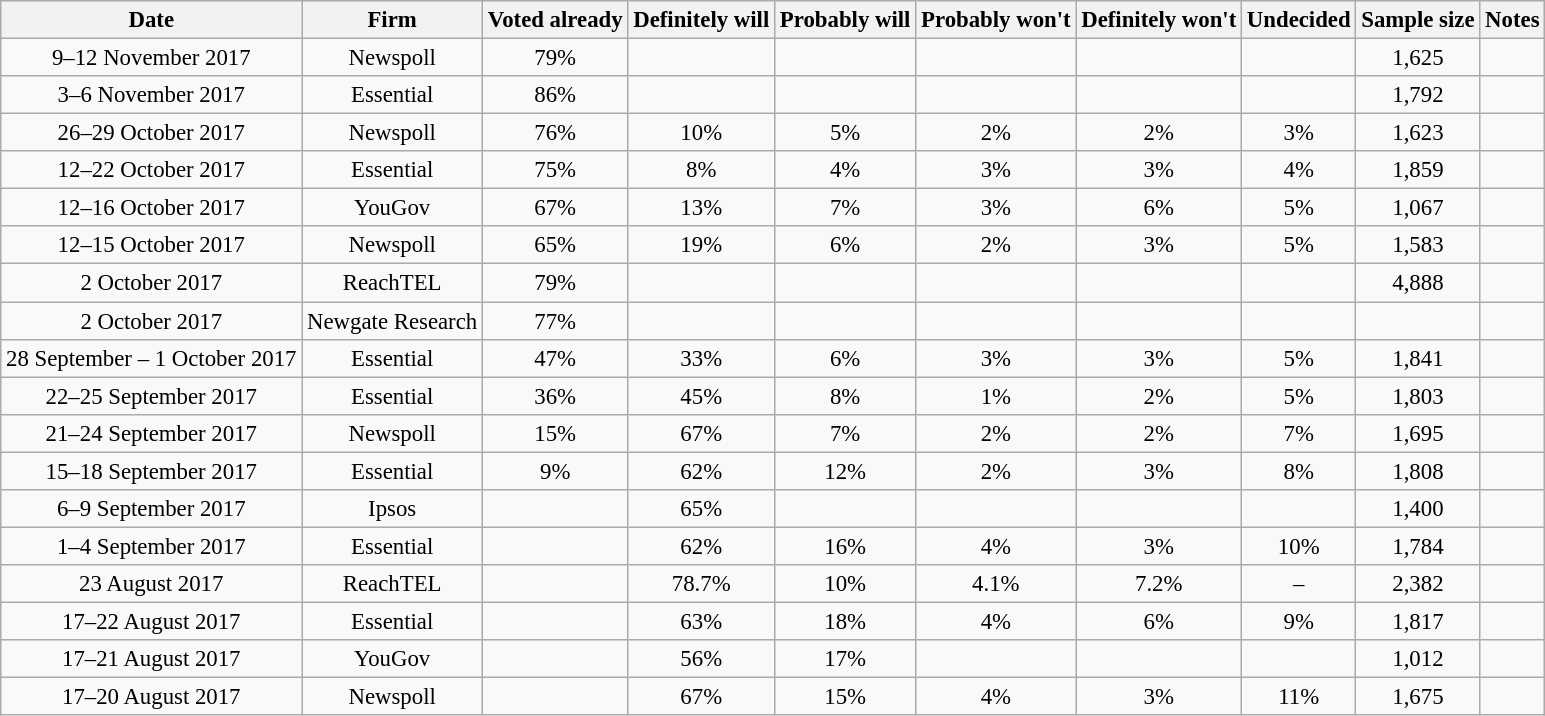<table class="wikitable small" style="font-size:95%; text-align:center">
<tr>
<th>Date</th>
<th>Firm</th>
<th>Voted already</th>
<th>Definitely will</th>
<th>Probably will</th>
<th>Probably won't</th>
<th>Definitely won't</th>
<th>Undecided</th>
<th>Sample size</th>
<th>Notes</th>
</tr>
<tr>
<td>9–12 November 2017</td>
<td>Newspoll</td>
<td>79%</td>
<td></td>
<td></td>
<td></td>
<td></td>
<td></td>
<td>1,625</td>
<td></td>
</tr>
<tr>
<td>3–6 November 2017</td>
<td>Essential</td>
<td>86%</td>
<td></td>
<td></td>
<td></td>
<td></td>
<td></td>
<td>1,792</td>
<td></td>
</tr>
<tr>
<td>26–29 October 2017</td>
<td>Newspoll</td>
<td>76%</td>
<td>10%</td>
<td>5%</td>
<td>2%</td>
<td>2%</td>
<td>3%</td>
<td>1,623</td>
<td></td>
</tr>
<tr>
<td>12–22 October 2017</td>
<td>Essential</td>
<td>75%</td>
<td>8%</td>
<td>4%</td>
<td>3%</td>
<td>3%</td>
<td>4%</td>
<td>1,859</td>
<td></td>
</tr>
<tr>
<td>12–16 October 2017</td>
<td>YouGov</td>
<td>67%</td>
<td>13%</td>
<td>7%</td>
<td>3%</td>
<td>6%</td>
<td>5%</td>
<td>1,067</td>
<td></td>
</tr>
<tr>
<td>12–15 October 2017</td>
<td>Newspoll</td>
<td>65%</td>
<td>19%</td>
<td>6%</td>
<td>2%</td>
<td>3%</td>
<td>5%</td>
<td>1,583</td>
<td></td>
</tr>
<tr>
<td>2 October 2017</td>
<td>ReachTEL</td>
<td>79%</td>
<td></td>
<td></td>
<td></td>
<td></td>
<td></td>
<td>4,888</td>
<td></td>
</tr>
<tr>
<td>2 October 2017</td>
<td>Newgate Research</td>
<td>77%</td>
<td></td>
<td></td>
<td></td>
<td></td>
<td></td>
<td></td>
<td></td>
</tr>
<tr>
<td>28 September – 1 October 2017</td>
<td>Essential</td>
<td>47%</td>
<td>33%</td>
<td>6%</td>
<td>3%</td>
<td>3%</td>
<td>5%</td>
<td>1,841</td>
<td></td>
</tr>
<tr>
<td>22–25 September 2017</td>
<td>Essential</td>
<td>36%</td>
<td>45%</td>
<td>8%</td>
<td>1%</td>
<td>2%</td>
<td>5%</td>
<td>1,803</td>
<td></td>
</tr>
<tr>
<td>21–24 September 2017</td>
<td>Newspoll</td>
<td>15%</td>
<td>67%</td>
<td>7%</td>
<td>2%</td>
<td>2%</td>
<td>7%</td>
<td>1,695</td>
<td></td>
</tr>
<tr>
<td>15–18 September 2017</td>
<td>Essential</td>
<td>9%</td>
<td>62%</td>
<td>12%</td>
<td>2%</td>
<td>3%</td>
<td>8%</td>
<td>1,808</td>
<td></td>
</tr>
<tr>
<td>6–9 September 2017</td>
<td>Ipsos</td>
<td></td>
<td>65%</td>
<td></td>
<td></td>
<td></td>
<td></td>
<td>1,400</td>
<td></td>
</tr>
<tr>
<td>1–4 September 2017</td>
<td>Essential</td>
<td></td>
<td>62%</td>
<td>16%</td>
<td>4%</td>
<td>3%</td>
<td>10%</td>
<td>1,784</td>
<td></td>
</tr>
<tr>
<td>23 August 2017</td>
<td>ReachTEL</td>
<td></td>
<td>78.7%</td>
<td>10%</td>
<td>4.1%</td>
<td>7.2%</td>
<td>–</td>
<td>2,382</td>
<td></td>
</tr>
<tr>
<td>17–22 August 2017</td>
<td>Essential</td>
<td></td>
<td>63%</td>
<td>18%</td>
<td>4%</td>
<td>6%</td>
<td>9%</td>
<td>1,817</td>
<td></td>
</tr>
<tr>
<td>17–21 August 2017</td>
<td>YouGov</td>
<td></td>
<td>56%</td>
<td>17%</td>
<td></td>
<td></td>
<td></td>
<td>1,012</td>
<td></td>
</tr>
<tr>
<td>17–20 August 2017</td>
<td>Newspoll</td>
<td></td>
<td>67%</td>
<td>15%</td>
<td>4%</td>
<td>3%</td>
<td>11%</td>
<td>1,675</td>
<td></td>
</tr>
</table>
